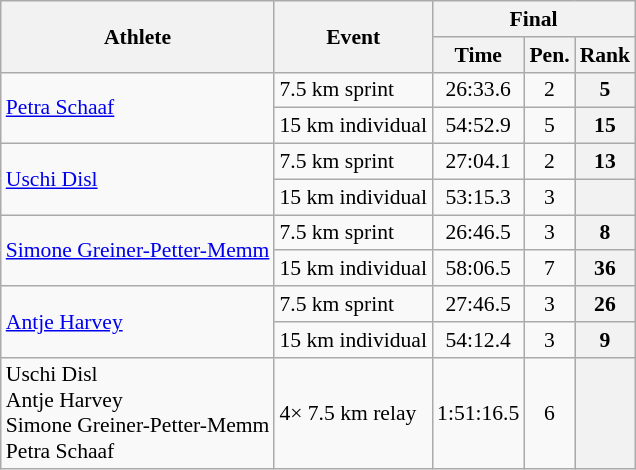<table class="wikitable" style="font-size:90%">
<tr>
<th rowspan="2">Athlete</th>
<th rowspan="2">Event</th>
<th colspan="3">Final</th>
</tr>
<tr>
<th>Time</th>
<th>Pen.</th>
<th>Rank</th>
</tr>
<tr>
<td rowspan=2><a href='#'>Petra Schaaf</a></td>
<td>7.5 km sprint</td>
<td align="center">26:33.6</td>
<td align="center">2</td>
<th align="center">5</th>
</tr>
<tr>
<td>15 km individual</td>
<td align="center">54:52.9</td>
<td align="center">5</td>
<th align="center">15</th>
</tr>
<tr>
<td rowspan=2><a href='#'>Uschi Disl</a></td>
<td>7.5 km sprint</td>
<td align="center">27:04.1</td>
<td align="center">2</td>
<th align="center">13</th>
</tr>
<tr>
<td>15 km individual</td>
<td align="center">53:15.3</td>
<td align="center">3</td>
<th align="center"></th>
</tr>
<tr>
<td rowspan=2><a href='#'>Simone Greiner-Petter-Memm</a></td>
<td>7.5 km sprint</td>
<td align="center">26:46.5</td>
<td align="center">3</td>
<th align="center">8</th>
</tr>
<tr>
<td>15 km individual</td>
<td align="center">58:06.5</td>
<td align="center">7</td>
<th align="center">36</th>
</tr>
<tr>
<td rowspan=2><a href='#'>Antje Harvey</a></td>
<td>7.5 km sprint</td>
<td align="center">27:46.5</td>
<td align="center">3</td>
<th align="center">26</th>
</tr>
<tr>
<td>15 km individual</td>
<td align="center">54:12.4</td>
<td align="center">3</td>
<th align="center">9</th>
</tr>
<tr>
<td>Uschi Disl<br>Antje Harvey<br>Simone Greiner-Petter-Memm<br>Petra Schaaf</td>
<td>4× 7.5 km relay</td>
<td align="center">1:51:16.5</td>
<td align="center">6</td>
<th align="center"></th>
</tr>
</table>
